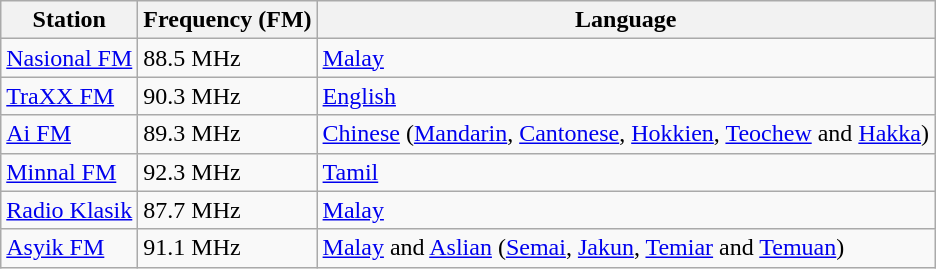<table class="wikitable">
<tr>
<th>Station</th>
<th>Frequency (FM)</th>
<th>Language</th>
</tr>
<tr style="vertical-align: top; text-align: left;">
<td><a href='#'>Nasional FM</a></td>
<td>88.5 MHz</td>
<td><a href='#'>Malay</a></td>
</tr>
<tr style="vertical-align: top; text-align: left;">
<td><a href='#'>TraXX FM</a></td>
<td>90.3 MHz</td>
<td><a href='#'>English</a></td>
</tr>
<tr style="vertical-align: top; text-align: left;">
<td><a href='#'>Ai FM</a></td>
<td>89.3 MHz</td>
<td><a href='#'>Chinese</a> (<a href='#'>Mandarin</a>, <a href='#'>Cantonese</a>, <a href='#'>Hokkien</a>, <a href='#'>Teochew</a> and <a href='#'>Hakka</a>)</td>
</tr>
<tr style="vertical-align: top; text-align: left;">
<td><a href='#'>Minnal FM</a></td>
<td>92.3 MHz</td>
<td><a href='#'>Tamil</a></td>
</tr>
<tr style="vertical-align: top; text-align: left;">
<td><a href='#'>Radio Klasik</a></td>
<td>87.7 MHz</td>
<td><a href='#'>Malay</a></td>
</tr>
<tr style="vertical-align: top; text-align: left;">
<td><a href='#'>Asyik FM</a></td>
<td>91.1 MHz</td>
<td><a href='#'>Malay</a> and <a href='#'>Aslian</a> (<a href='#'>Semai</a>, <a href='#'>Jakun</a>, <a href='#'>Temiar</a> and <a href='#'>Temuan</a>)</td>
</tr>
</table>
